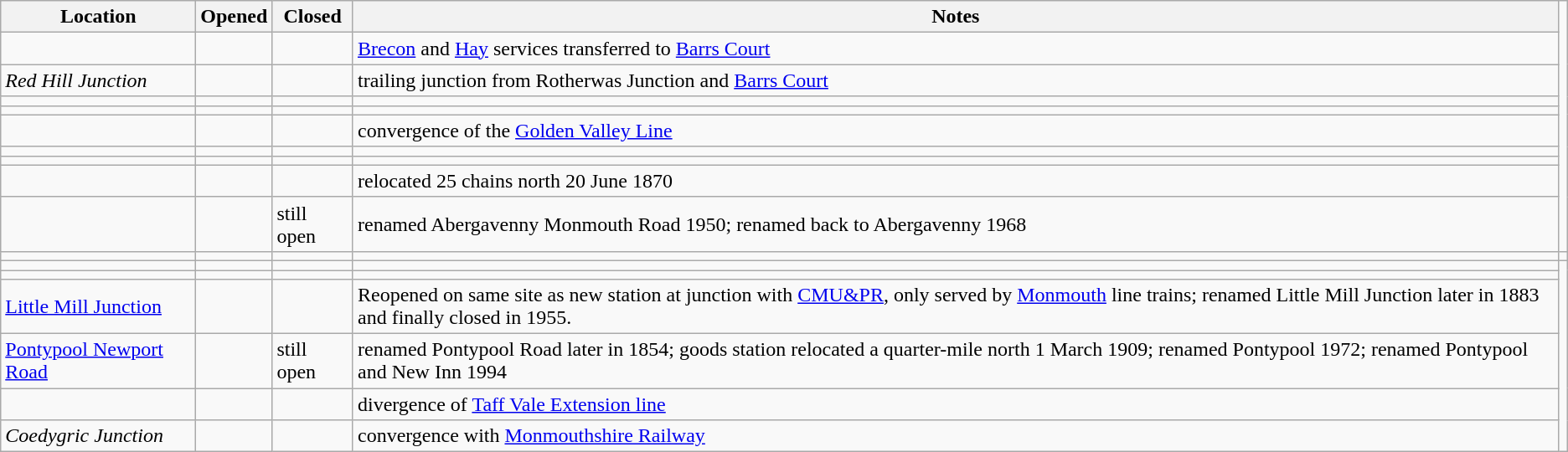<table class="wikitable sortable">
<tr>
<th>Location</th>
<th>Opened</th>
<th>Closed</th>
<th>Notes</th>
</tr>
<tr>
<td></td>
<td></td>
<td></td>
<td><a href='#'>Brecon</a> and <a href='#'>Hay</a> services transferred to <a href='#'>Barrs Court</a></td>
</tr>
<tr>
<td><em>Red Hill Junction</em></td>
<td></td>
<td></td>
<td>trailing junction from Rotherwas Junction and <a href='#'>Barrs Court</a></td>
</tr>
<tr>
<td></td>
<td></td>
<td></td>
<td></td>
</tr>
<tr>
<td></td>
<td></td>
<td></td>
<td></td>
</tr>
<tr>
<td></td>
<td></td>
<td></td>
<td>convergence of the <a href='#'>Golden Valley Line</a></td>
</tr>
<tr>
<td></td>
<td></td>
<td></td>
<td></td>
</tr>
<tr>
<td></td>
<td></td>
<td></td>
<td></td>
</tr>
<tr>
<td></td>
<td></td>
<td></td>
<td>relocated 25 chains north 20 June 1870</td>
</tr>
<tr>
<td></td>
<td></td>
<td>still open</td>
<td>renamed Abergavenny Monmouth Road 1950; renamed back to Abergavenny 1968</td>
</tr>
<tr>
<td></td>
<td></td>
<td></td>
<td></td>
<td></td>
</tr>
<tr>
<td></td>
<td></td>
<td></td>
<td></td>
</tr>
<tr>
<td></td>
<td></td>
<td></td>
<td></td>
</tr>
<tr>
<td><a href='#'>Little Mill Junction</a></td>
<td></td>
<td></td>
<td>Reopened on same site as new station at junction with <a href='#'>CMU&PR</a>, only served by <a href='#'>Monmouth</a> line trains; renamed Little Mill Junction later in 1883 and finally closed in 1955.</td>
</tr>
<tr>
<td><a href='#'>Pontypool Newport Road</a></td>
<td></td>
<td>still open</td>
<td>renamed Pontypool Road later in 1854; goods station relocated a quarter-mile north 1 March 1909; renamed Pontypool 1972; renamed Pontypool and New Inn 1994</td>
</tr>
<tr>
<td {{rws></td>
<td></td>
<td></td>
<td>divergence of <a href='#'>Taff Vale Extension line</a></td>
</tr>
<tr>
<td><em>Coedygric Junction</em></td>
<td></td>
<td></td>
<td>convergence with <a href='#'>Monmouthshire Railway</a></td>
</tr>
</table>
